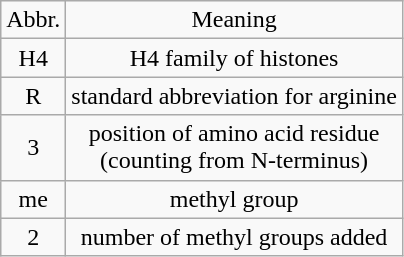<table class="wikitable" style="text-align:center">
<tr>
<td>Abbr.</td>
<td>Meaning</td>
</tr>
<tr>
<td>H4</td>
<td>H4 family of histones</td>
</tr>
<tr>
<td>R</td>
<td>standard abbreviation for arginine</td>
</tr>
<tr>
<td>3</td>
<td>position of amino acid residue<br>(counting from N-terminus)</td>
</tr>
<tr>
<td>me</td>
<td>methyl group</td>
</tr>
<tr>
<td>2</td>
<td>number of methyl groups added</td>
</tr>
</table>
